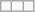<table class="wikitable">
<tr>
<td></td>
<td></td>
<td></td>
</tr>
</table>
